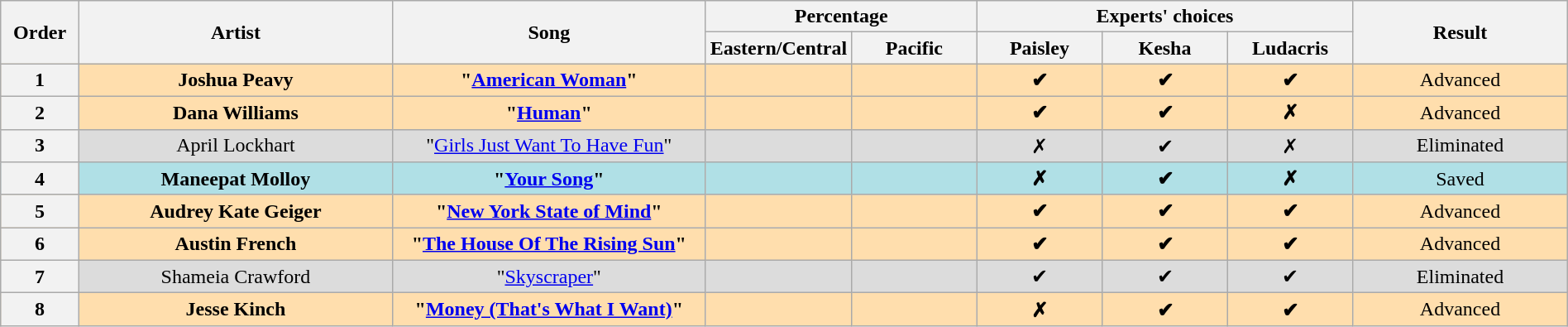<table class="wikitable" style="text-align:center; width:100%;">
<tr>
<th scope="col" rowspan="2" style="width:05%;">Order</th>
<th scope="col" rowspan="2" style="width:20%;">Artist</th>
<th scope="col" rowspan="2" style="width:20%;">Song</th>
<th scope="col" colspan="2" style="width:20%;">Percentage</th>
<th scope="col" colspan="3" style="width:32%;">Experts' choices</th>
<th rowspan="2">Result</th>
</tr>
<tr>
<th style="width:08%;">Eastern/Central</th>
<th style="width:08%;">Pacific</th>
<th style="width:08%;">Paisley</th>
<th style="width:08%;">Kesha</th>
<th style="width:08%;">Ludacris</th>
</tr>
<tr bgcolor="navajowhite">
<th><strong>1</strong></th>
<td><strong>Joshua Peavy</strong></td>
<td><strong>"<a href='#'>American Woman</a>"</strong></td>
<td align="center"></td>
<td align="center"></td>
<td><strong>✔</strong></td>
<td><strong>✔</strong></td>
<td><strong>✔</strong></td>
<td>Advanced</td>
</tr>
<tr bgcolor="navajowhite">
<th><strong>2</strong></th>
<td><strong>Dana Williams</strong></td>
<td><strong>"<a href='#'>Human</a>"</strong></td>
<td align="center"></td>
<td align="center"></td>
<td><strong>✔</strong></td>
<td><strong>✔</strong></td>
<td><strong>✗</strong></td>
<td>Advanced</td>
</tr>
<tr style="background:#DCDCDC;">
<th><strong>3</strong></th>
<td>April Lockhart</td>
<td>"<a href='#'>Girls Just Want To Have Fun</a>"</td>
<td align="center"></td>
<td align="center"></td>
<td>✗</td>
<td>✔</td>
<td>✗</td>
<td>Eliminated</td>
</tr>
<tr style="background:#b0e0e6;">
<th><strong>4</strong></th>
<td><strong>Maneepat Molloy</strong></td>
<td><strong>"<a href='#'>Your Song</a>"</strong></td>
<td align="center"></td>
<td align="center"></td>
<td><strong>✗</strong></td>
<td><strong>✔</strong></td>
<td><strong>✗</strong></td>
<td>Saved</td>
</tr>
<tr bgcolor="navajowhite">
<th><strong>5</strong></th>
<td><strong>Audrey Kate Geiger</strong></td>
<td><strong>"<a href='#'>New York State of Mind</a>"</strong></td>
<td align="center"></td>
<td align="center"></td>
<td><strong>✔</strong></td>
<td><strong>✔</strong></td>
<td><strong>✔</strong></td>
<td>Advanced</td>
</tr>
<tr bgcolor="navajowhite">
<th><strong>6</strong></th>
<td><strong>Austin French</strong></td>
<td><strong>"<a href='#'>The House Of The Rising Sun</a>"</strong></td>
<td align="center"></td>
<td align="center"></td>
<td><strong>✔</strong></td>
<td><strong>✔</strong></td>
<td><strong>✔</strong></td>
<td>Advanced</td>
</tr>
<tr style="background:#DCDCDC;">
<th><strong>7</strong></th>
<td>Shameia Crawford</td>
<td>"<a href='#'>Skyscraper</a>"</td>
<td align="center"></td>
<td align="center"></td>
<td>✔</td>
<td>✔</td>
<td>✔</td>
<td>Eliminated</td>
</tr>
<tr bgcolor="navajowhite">
<th><strong>8</strong></th>
<td><strong>Jesse Kinch</strong></td>
<td><strong>"<a href='#'>Money (That's What I Want)</a>"</strong></td>
<td align="center"></td>
<td align="center"></td>
<td><strong>✗</strong></td>
<td><strong>✔</strong></td>
<td><strong>✔</strong></td>
<td>Advanced</td>
</tr>
</table>
